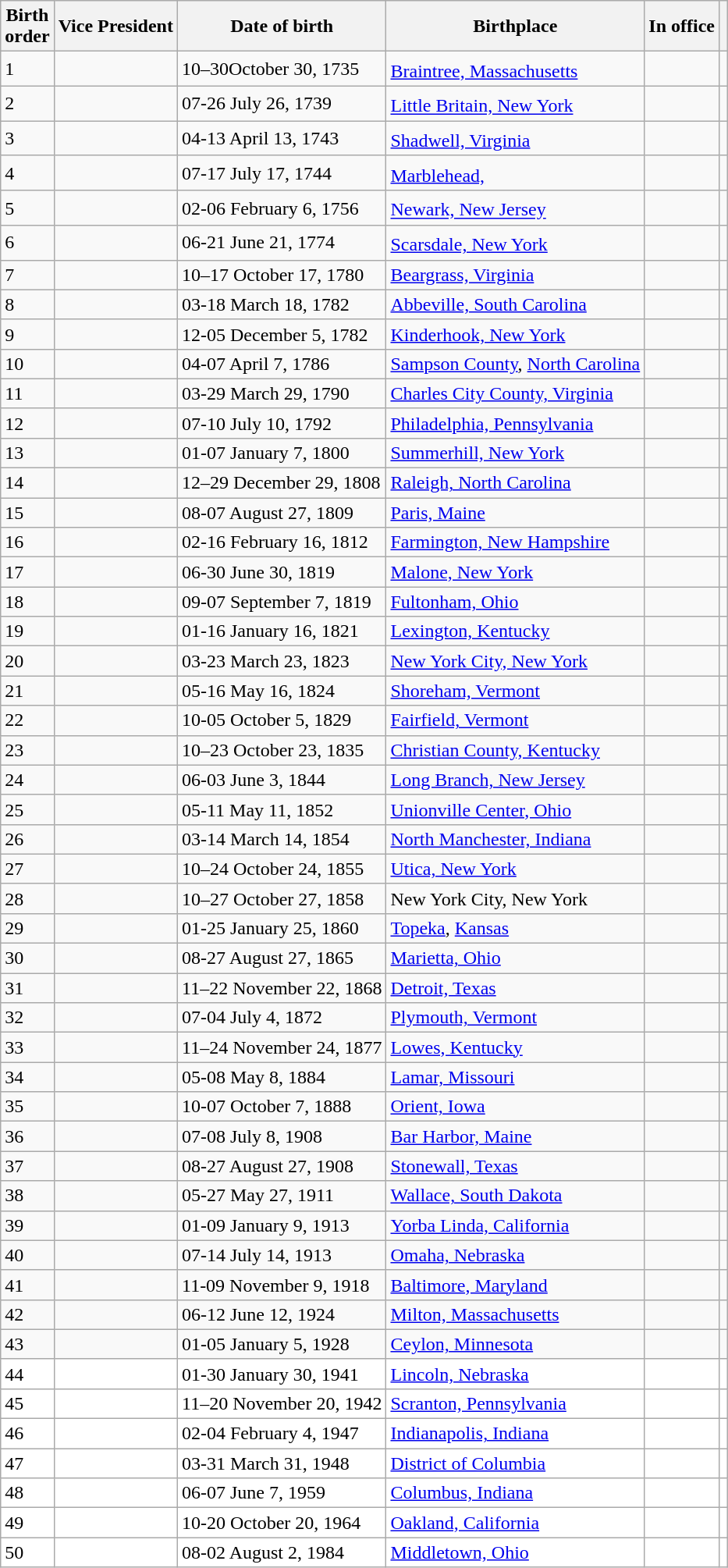<table class="wikitable sortable">
<tr>
<th>Birth<br>order</th>
<th>Vice President</th>
<th>Date of birth</th>
<th>Birthplace</th>
<th>In office</th>
<th></th>
</tr>
<tr>
<td>1</td>
<td></td>
<td><span>10–30</span>October 30, 1735</td>
<td><a href='#'>Braintree, Massachusetts</a><sup></sup></td>
<td></td>
<td></td>
</tr>
<tr>
<td>2</td>
<td></td>
<td><span>07-26</span> July 26, 1739</td>
<td><a href='#'>Little Britain, New York</a><sup></sup></td>
<td></td>
<td></td>
</tr>
<tr>
<td>3</td>
<td></td>
<td><span>04-13</span> April 13, 1743</td>
<td><a href='#'>Shadwell, Virginia</a><sup></sup></td>
<td></td>
<td></td>
</tr>
<tr>
<td>4</td>
<td></td>
<td><span>07-17</span> July 17, 1744</td>
<td><a href='#'>Marblehead, </a><sup></sup></td>
<td></td>
<td></td>
</tr>
<tr>
<td>5</td>
<td></td>
<td><span>02-06</span> February 6, 1756</td>
<td><a href='#'>Newark, New Jersey</a><sup></sup></td>
<td></td>
<td></td>
</tr>
<tr>
<td>6</td>
<td></td>
<td><span>06-21</span> June 21, 1774</td>
<td><a href='#'>Scarsdale, New York</a><sup></sup></td>
<td></td>
<td></td>
</tr>
<tr>
<td>7</td>
<td></td>
<td><span>10–17</span> October 17, 1780</td>
<td><a href='#'>Beargrass, Virginia</a></td>
<td></td>
<td></td>
</tr>
<tr>
<td>8</td>
<td></td>
<td><span>03-18</span> March 18, 1782</td>
<td><a href='#'>Abbeville, South Carolina</a></td>
<td></td>
<td></td>
</tr>
<tr>
<td>9</td>
<td></td>
<td><span>12-05</span> December 5, 1782</td>
<td><a href='#'>Kinderhook, New York</a></td>
<td></td>
<td></td>
</tr>
<tr>
<td>10</td>
<td></td>
<td><span>04-07</span> April 7, 1786</td>
<td><a href='#'>Sampson County</a>, <a href='#'>North Carolina</a></td>
<td></td>
<td></td>
</tr>
<tr>
<td>11</td>
<td></td>
<td><span>03-29</span> March 29, 1790</td>
<td><a href='#'>Charles City County, Virginia</a></td>
<td></td>
<td></td>
</tr>
<tr>
<td>12</td>
<td></td>
<td><span>07-10</span> July 10, 1792</td>
<td><a href='#'>Philadelphia, Pennsylvania</a></td>
<td></td>
<td></td>
</tr>
<tr>
<td>13</td>
<td></td>
<td><span>01-07</span> January 7, 1800</td>
<td><a href='#'>Summerhill, New York</a></td>
<td></td>
<td></td>
</tr>
<tr>
<td>14</td>
<td></td>
<td><span>12–29</span> December 29, 1808</td>
<td><a href='#'>Raleigh, North Carolina</a></td>
<td></td>
<td></td>
</tr>
<tr>
<td>15</td>
<td></td>
<td><span>08-07</span> August 27, 1809</td>
<td><a href='#'>Paris, Maine</a></td>
<td></td>
<td></td>
</tr>
<tr>
<td>16</td>
<td></td>
<td><span>02-16</span> February 16, 1812</td>
<td><a href='#'>Farmington, New Hampshire</a></td>
<td></td>
<td></td>
</tr>
<tr>
<td>17</td>
<td></td>
<td><span>06-30</span> June 30, 1819</td>
<td><a href='#'>Malone, New York</a></td>
<td></td>
<td></td>
</tr>
<tr>
<td>18</td>
<td></td>
<td><span>09-07</span> September 7, 1819</td>
<td><a href='#'>Fultonham, Ohio</a></td>
<td></td>
<td></td>
</tr>
<tr>
<td>19</td>
<td></td>
<td><span>01-16</span> January 16, 1821</td>
<td><a href='#'>Lexington, Kentucky</a></td>
<td></td>
<td></td>
</tr>
<tr>
<td>20</td>
<td></td>
<td><span>03-23</span> March 23, 1823</td>
<td><a href='#'>New York City, New York</a></td>
<td></td>
<td></td>
</tr>
<tr>
<td>21</td>
<td></td>
<td><span>05-16</span> May 16, 1824</td>
<td><a href='#'>Shoreham, Vermont</a></td>
<td></td>
<td></td>
</tr>
<tr>
<td>22</td>
<td></td>
<td><span>10-05</span> October 5, 1829</td>
<td><a href='#'>Fairfield, Vermont</a></td>
<td></td>
<td></td>
</tr>
<tr>
<td>23</td>
<td></td>
<td><span>10–23</span> October 23, 1835</td>
<td><a href='#'>Christian County, Kentucky</a></td>
<td></td>
<td></td>
</tr>
<tr>
<td>24</td>
<td></td>
<td><span>06-03</span> June 3, 1844</td>
<td><a href='#'>Long Branch, New Jersey</a></td>
<td></td>
<td></td>
</tr>
<tr>
<td>25</td>
<td></td>
<td><span>05-11</span> May 11, 1852</td>
<td><a href='#'>Unionville Center, Ohio</a></td>
<td></td>
<td></td>
</tr>
<tr>
<td>26</td>
<td></td>
<td><span>03-14</span> March 14, 1854</td>
<td><a href='#'>North Manchester, Indiana</a></td>
<td></td>
<td></td>
</tr>
<tr>
<td>27</td>
<td></td>
<td><span>10–24</span> October 24, 1855</td>
<td><a href='#'>Utica, New York</a></td>
<td></td>
<td></td>
</tr>
<tr>
<td>28</td>
<td></td>
<td><span>10–27</span> October 27, 1858</td>
<td>New York City, New York</td>
<td></td>
<td></td>
</tr>
<tr>
<td>29</td>
<td></td>
<td><span>01-25</span> January 25, 1860</td>
<td><a href='#'>Topeka</a>, <a href='#'>Kansas</a></td>
<td></td>
<td></td>
</tr>
<tr>
<td>30</td>
<td></td>
<td><span>08-27</span> August 27, 1865</td>
<td><a href='#'>Marietta, Ohio</a></td>
<td></td>
<td></td>
</tr>
<tr>
<td>31</td>
<td></td>
<td><span>11–22</span> November 22, 1868</td>
<td><a href='#'>Detroit, Texas</a></td>
<td></td>
<td></td>
</tr>
<tr>
<td>32</td>
<td></td>
<td><span>07-04</span> July 4, 1872</td>
<td><a href='#'>Plymouth, Vermont</a></td>
<td></td>
<td></td>
</tr>
<tr>
<td>33</td>
<td></td>
<td><span>11–24</span> November 24, 1877</td>
<td><a href='#'>Lowes, Kentucky</a></td>
<td></td>
<td></td>
</tr>
<tr>
<td>34</td>
<td></td>
<td><span>05-08</span> May 8, 1884</td>
<td><a href='#'>Lamar, Missouri</a></td>
<td></td>
<td></td>
</tr>
<tr>
<td>35</td>
<td></td>
<td><span>10-07</span> October 7, 1888</td>
<td><a href='#'>Orient, Iowa</a></td>
<td></td>
<td></td>
</tr>
<tr>
<td>36</td>
<td></td>
<td><span>07-08</span> July 8, 1908</td>
<td><a href='#'>Bar Harbor, Maine</a></td>
<td></td>
<td></td>
</tr>
<tr>
<td>37</td>
<td></td>
<td><span>08-27</span> August 27, 1908</td>
<td><a href='#'>Stonewall, Texas</a></td>
<td></td>
<td></td>
</tr>
<tr>
<td>38</td>
<td></td>
<td><span>05-27</span> May 27, 1911</td>
<td><a href='#'>Wallace, South Dakota</a></td>
<td></td>
<td></td>
</tr>
<tr>
<td>39</td>
<td></td>
<td><span>01-09</span> January 9, 1913</td>
<td><a href='#'>Yorba Linda, California</a></td>
<td></td>
<td></td>
</tr>
<tr>
<td>40</td>
<td></td>
<td><span>07-14</span> July 14, 1913</td>
<td><a href='#'>Omaha, Nebraska</a></td>
<td></td>
<td></td>
</tr>
<tr>
<td>41</td>
<td></td>
<td><span>11-09</span> November 9, 1918</td>
<td><a href='#'>Baltimore, Maryland</a></td>
<td></td>
<td></td>
</tr>
<tr>
<td>42</td>
<td></td>
<td><span>06-12</span> June 12, 1924</td>
<td><a href='#'>Milton, Massachusetts</a></td>
<td></td>
<td></td>
</tr>
<tr>
<td>43</td>
<td></td>
<td><span>01-05</span> January 5, 1928</td>
<td><a href='#'>Ceylon, Minnesota</a></td>
<td></td>
<td></td>
</tr>
<tr style="background:#FFF; ">
<td>44</td>
<td></td>
<td><span>01-30</span> January 30, 1941</td>
<td><a href='#'>Lincoln, Nebraska</a></td>
<td></td>
<td></td>
</tr>
<tr style="background:#FFF; ">
<td>45</td>
<td></td>
<td><span>11–20</span> November 20, 1942</td>
<td><a href='#'>Scranton, Pennsylvania</a></td>
<td></td>
<td></td>
</tr>
<tr style="background:#FFF; ">
<td>46</td>
<td></td>
<td><span>02-04</span> February 4, 1947</td>
<td><a href='#'>Indianapolis, Indiana</a></td>
<td></td>
<td></td>
</tr>
<tr style="background:#FFF; ">
<td>47</td>
<td></td>
<td><span>03-31</span> March 31, 1948</td>
<td><a href='#'>District of Columbia</a></td>
<td></td>
<td></td>
</tr>
<tr style="background:#FFF; ">
<td>48</td>
<td></td>
<td><span>06-07</span> June 7, 1959</td>
<td><a href='#'>Columbus, Indiana</a></td>
<td></td>
<td></td>
</tr>
<tr style="background:#FFF; ">
<td>49</td>
<td></td>
<td><span>10-20</span> October 20, 1964</td>
<td><a href='#'>Oakland, California</a></td>
<td></td>
<td></td>
</tr>
<tr style="background:#FFF; ">
<td>50</td>
<td></td>
<td><span>08-02</span> August 2, 1984</td>
<td><a href='#'>Middletown, Ohio</a></td>
<td></td>
<td></td>
</tr>
</table>
